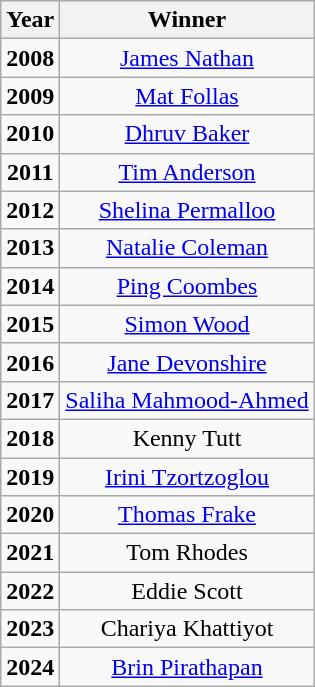<table class="wikitable" style="text-align:center;">
<tr>
<th>Year</th>
<th>Winner</th>
</tr>
<tr>
<td><strong>2008</strong></td>
<td><a href='#'>James Nathan</a></td>
</tr>
<tr>
<td><strong>2009</strong></td>
<td><a href='#'>Mat Follas</a></td>
</tr>
<tr>
<td><strong>2010</strong></td>
<td><a href='#'>Dhruv Baker</a></td>
</tr>
<tr>
<td><strong>2011</strong></td>
<td><a href='#'>Tim Anderson</a></td>
</tr>
<tr>
<td><strong>2012</strong></td>
<td><a href='#'>Shelina Permalloo</a></td>
</tr>
<tr>
<td><strong>2013</strong></td>
<td><a href='#'>Natalie Coleman</a></td>
</tr>
<tr>
<td><strong>2014</strong></td>
<td><a href='#'>Ping Coombes</a></td>
</tr>
<tr>
<td><strong>2015</strong></td>
<td><a href='#'>Simon Wood</a></td>
</tr>
<tr>
<td><strong>2016</strong></td>
<td><a href='#'>Jane Devonshire</a></td>
</tr>
<tr>
<td><strong>2017</strong></td>
<td><a href='#'>Saliha Mahmood-Ahmed</a></td>
</tr>
<tr>
<td><strong>2018</strong></td>
<td>Kenny Tutt</td>
</tr>
<tr>
<td><strong>2019</strong></td>
<td><a href='#'>Irini Tzortzoglou</a></td>
</tr>
<tr>
<td><strong>2020</strong></td>
<td><a href='#'>Thomas Frake</a></td>
</tr>
<tr>
<td><strong>2021</strong></td>
<td>Tom Rhodes</td>
</tr>
<tr>
<td><strong>2022</strong></td>
<td>Eddie Scott</td>
</tr>
<tr>
<td><strong>2023</strong></td>
<td>Chariya Khattiyot</td>
</tr>
<tr>
<td><strong>2024</strong></td>
<td><a href='#'>Brin Pirathapan</a></td>
</tr>
</table>
